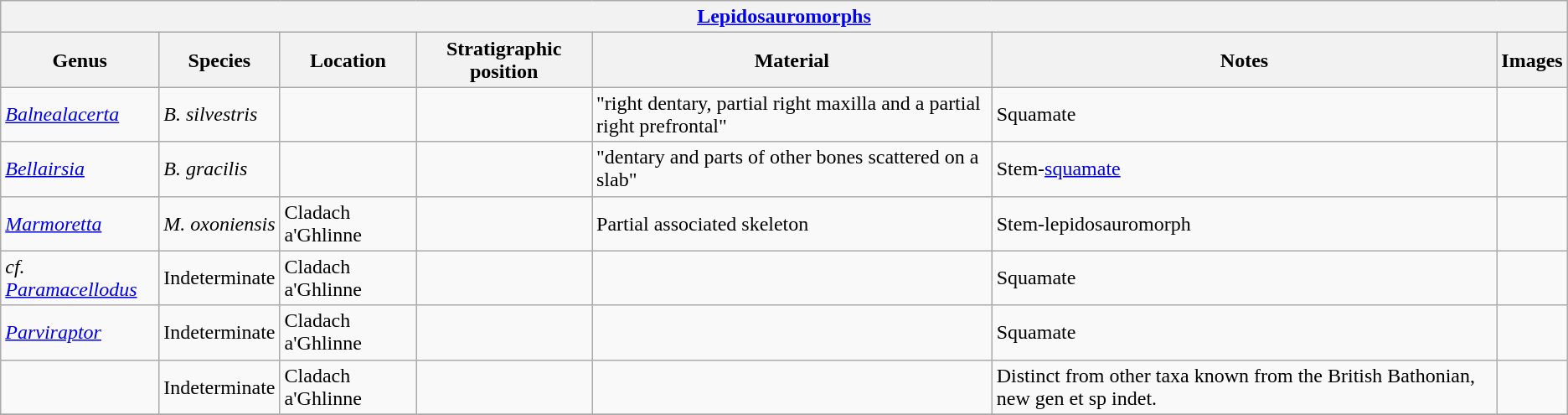<table class="wikitable" align="center">
<tr>
<th colspan="7" align="center"><a href='#'>Lepidosauromorphs</a></th>
</tr>
<tr>
<th>Genus</th>
<th>Species</th>
<th>Location</th>
<th>Stratigraphic position</th>
<th>Material</th>
<th>Notes</th>
<th>Images</th>
</tr>
<tr>
<td><em><a href='#'>Balnealacerta</a></em></td>
<td><em>B. silvestris</em></td>
<td></td>
<td></td>
<td>"right dentary, partial right maxilla and a partial right prefrontal"</td>
<td>Squamate</td>
<td></td>
</tr>
<tr>
<td><em><a href='#'>Bellairsia</a></em></td>
<td><em>B. gracilis</em></td>
<td></td>
<td></td>
<td>"dentary and parts of other bones scattered on a slab"</td>
<td>Stem-<a href='#'>squamate</a></td>
<td></td>
</tr>
<tr>
<td><em><a href='#'>Marmoretta</a></em></td>
<td><em>M. oxoniensis</em></td>
<td>Cladach a'Ghlinne</td>
<td></td>
<td>Partial associated skeleton</td>
<td>Stem-lepidosauromorph</td>
<td></td>
</tr>
<tr>
<td><em>cf. <a href='#'>Paramacellodus</a></em></td>
<td>Indeterminate</td>
<td>Cladach a'Ghlinne</td>
<td></td>
<td></td>
<td>Squamate</td>
<td></td>
</tr>
<tr>
<td><em><a href='#'>Parviraptor</a></em> </td>
<td>Indeterminate</td>
<td>Cladach a'Ghlinne</td>
<td></td>
<td></td>
<td>Squamate</td>
<td></td>
</tr>
<tr>
<td></td>
<td>Indeterminate</td>
<td>Cladach a'Ghlinne</td>
<td></td>
<td></td>
<td>Distinct from other taxa known from the British Bathonian, new gen et sp indet.</td>
<td></td>
</tr>
<tr>
</tr>
</table>
